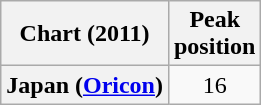<table class="wikitable plainrowheaders sortable" style="text-align:center;">
<tr>
<th scope="col">Chart (2011)</th>
<th scope="col">Peak<br>position</th>
</tr>
<tr>
<th scope="row">Japan (<a href='#'>Oricon</a>)</th>
<td>16</td>
</tr>
</table>
